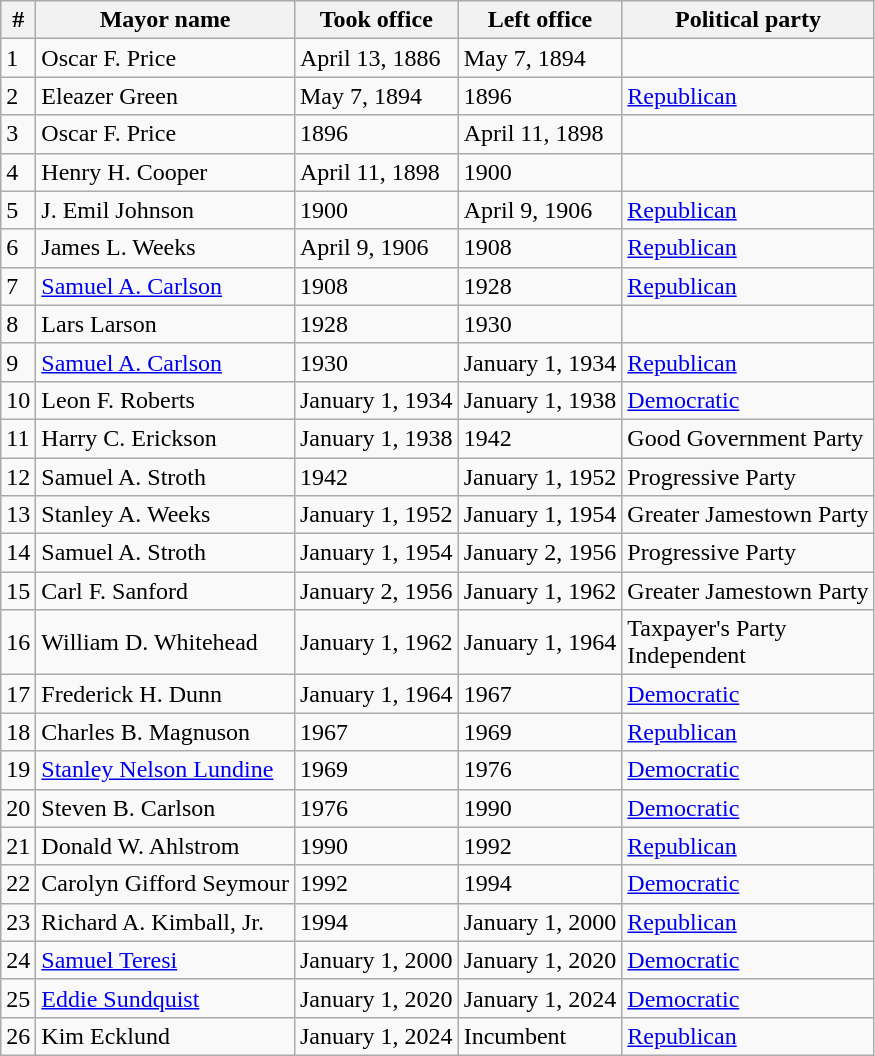<table class="wikitable">
<tr>
<th>#</th>
<th>Mayor name</th>
<th>Took office</th>
<th>Left office</th>
<th>Political party</th>
</tr>
<tr>
<td>1</td>
<td>Oscar F. Price</td>
<td>April 13, 1886</td>
<td>May 7, 1894</td>
<td></td>
</tr>
<tr>
<td>2</td>
<td>Eleazer Green</td>
<td>May 7, 1894</td>
<td>1896</td>
<td><a href='#'>Republican</a></td>
</tr>
<tr>
<td>3</td>
<td>Oscar F. Price</td>
<td>1896</td>
<td>April 11, 1898</td>
<td></td>
</tr>
<tr>
<td>4</td>
<td>Henry H. Cooper</td>
<td>April 11, 1898</td>
<td>1900</td>
<td></td>
</tr>
<tr>
<td>5</td>
<td>J. Emil Johnson</td>
<td>1900</td>
<td>April 9, 1906</td>
<td><a href='#'>Republican</a></td>
</tr>
<tr>
<td>6</td>
<td>James L. Weeks</td>
<td>April 9, 1906</td>
<td>1908</td>
<td><a href='#'>Republican</a></td>
</tr>
<tr>
<td>7</td>
<td><a href='#'>Samuel A. Carlson</a></td>
<td>1908</td>
<td>1928</td>
<td><a href='#'>Republican</a></td>
</tr>
<tr>
<td>8</td>
<td>Lars Larson</td>
<td>1928</td>
<td>1930</td>
<td></td>
</tr>
<tr>
<td>9</td>
<td><a href='#'>Samuel A. Carlson</a></td>
<td>1930</td>
<td>January 1, 1934</td>
<td><a href='#'>Republican</a></td>
</tr>
<tr>
<td>10</td>
<td>Leon F. Roberts</td>
<td>January 1, 1934</td>
<td>January 1, 1938</td>
<td><a href='#'>Democratic</a></td>
</tr>
<tr>
<td>11</td>
<td>Harry C. Erickson</td>
<td>January 1, 1938</td>
<td>1942</td>
<td>Good Government Party</td>
</tr>
<tr>
<td>12</td>
<td>Samuel A. Stroth</td>
<td>1942</td>
<td>January 1, 1952</td>
<td>Progressive Party</td>
</tr>
<tr>
<td>13</td>
<td>Stanley A. Weeks</td>
<td>January 1, 1952</td>
<td>January 1, 1954</td>
<td>Greater Jamestown Party</td>
</tr>
<tr>
<td>14</td>
<td>Samuel A. Stroth</td>
<td>January 1, 1954</td>
<td>January 2, 1956</td>
<td>Progressive Party</td>
</tr>
<tr>
<td>15</td>
<td>Carl F. Sanford</td>
<td>January 2, 1956</td>
<td>January 1, 1962</td>
<td>Greater Jamestown Party</td>
</tr>
<tr>
<td>16</td>
<td>William D. Whitehead</td>
<td>January 1, 1962</td>
<td>January 1, 1964</td>
<td>Taxpayer's Party<br>Independent</td>
</tr>
<tr>
<td>17</td>
<td>Frederick H. Dunn</td>
<td>January 1, 1964</td>
<td>1967</td>
<td><a href='#'>Democratic</a></td>
</tr>
<tr>
<td>18</td>
<td>Charles B. Magnuson</td>
<td>1967</td>
<td>1969</td>
<td><a href='#'>Republican</a></td>
</tr>
<tr>
<td>19</td>
<td><a href='#'>Stanley Nelson Lundine</a></td>
<td>1969</td>
<td>1976</td>
<td><a href='#'>Democratic</a></td>
</tr>
<tr>
<td>20</td>
<td>Steven B. Carlson</td>
<td>1976</td>
<td>1990</td>
<td><a href='#'>Democratic</a></td>
</tr>
<tr>
<td>21</td>
<td>Donald W. Ahlstrom</td>
<td>1990</td>
<td>1992</td>
<td><a href='#'>Republican</a></td>
</tr>
<tr>
<td>22</td>
<td>Carolyn Gifford Seymour</td>
<td>1992</td>
<td>1994</td>
<td><a href='#'>Democratic</a></td>
</tr>
<tr>
<td>23</td>
<td>Richard A. Kimball, Jr.</td>
<td>1994</td>
<td>January 1, 2000</td>
<td><a href='#'>Republican</a></td>
</tr>
<tr>
<td>24</td>
<td><a href='#'>Samuel Teresi</a></td>
<td>January 1, 2000</td>
<td>January 1, 2020</td>
<td><a href='#'>Democratic</a></td>
</tr>
<tr>
<td>25</td>
<td><a href='#'>Eddie Sundquist</a></td>
<td>January 1, 2020</td>
<td>January 1, 2024</td>
<td><a href='#'>Democratic</a></td>
</tr>
<tr>
<td>26</td>
<td>Kim Ecklund</td>
<td>January 1, 2024</td>
<td>Incumbent</td>
<td><a href='#'>Republican</a></td>
</tr>
</table>
